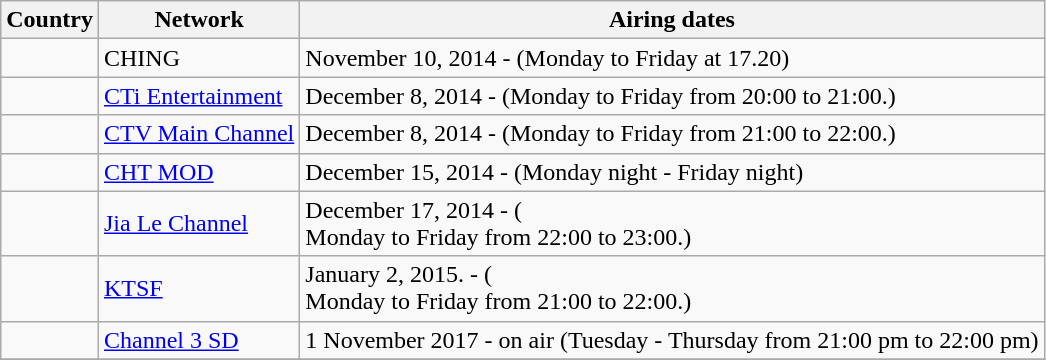<table class="wikitable">
<tr>
<th>Country</th>
<th>Network</th>
<th>Airing dates</th>
</tr>
<tr>
<td></td>
<td>CHING</td>
<td>November 10, 2014 - (Monday to Friday at 17.20)</td>
</tr>
<tr>
<td></td>
<td><a href='#'>CTi Entertainment</a></td>
<td>December 8, 2014 -  (Monday to Friday from 20:00 to 21:00.)</td>
</tr>
<tr>
<td></td>
<td><a href='#'>CTV Main Channel</a></td>
<td>December 8, 2014 -  (Monday to Friday from 21:00 to 22:00.)</td>
</tr>
<tr>
<td></td>
<td><a href='#'>CHT MOD</a></td>
<td>December 15, 2014 - (Monday night - Friday night)</td>
</tr>
<tr>
<td></td>
<td><a href='#'>Jia Le Channel</a></td>
<td>December 17, 2014 -  (<br>Monday to Friday from 22:00 to 23:00.)</td>
</tr>
<tr>
<td></td>
<td><a href='#'>KTSF</a></td>
<td>January 2, 2015. - (<br>Monday to Friday from 21:00 to 22:00.)</td>
</tr>
<tr>
<td></td>
<td><a href='#'>Channel 3 SD</a></td>
<td>1 November 2017 - on air (Tuesday - Thursday from 21:00 pm to 22:00 pm)</td>
</tr>
<tr>
</tr>
</table>
